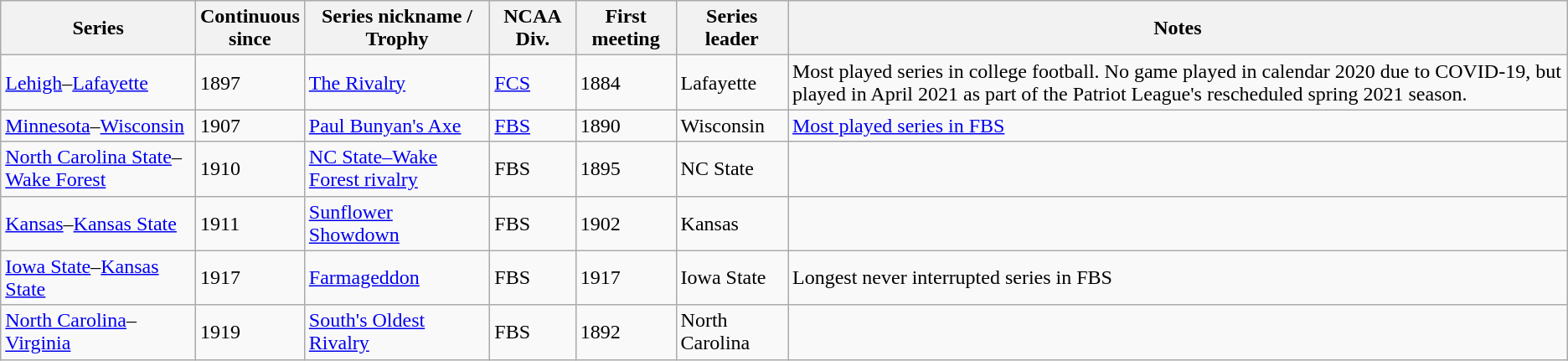<table class="wikitable sortable">
<tr>
<th class="unsortable">Series</th>
<th>Continuous<br>since</th>
<th class="unsortable">Series nickname / Trophy</th>
<th>NCAA Div.</th>
<th>First meeting</th>
<th class="unsortable">Series leader</th>
<th class="unsortable">Notes</th>
</tr>
<tr>
<td><a href='#'>Lehigh</a>–<a href='#'>Lafayette</a></td>
<td>1897</td>
<td><a href='#'>The Rivalry</a></td>
<td><a href='#'>FCS</a></td>
<td>1884</td>
<td>Lafayette</td>
<td>Most played series in college football. No game played in calendar 2020 due to COVID-19, but played in April 2021 as part of the Patriot League's rescheduled spring 2021 season.</td>
</tr>
<tr>
<td><a href='#'>Minnesota</a>–<a href='#'>Wisconsin</a></td>
<td>1907</td>
<td><a href='#'>Paul Bunyan's Axe</a></td>
<td><a href='#'>FBS</a></td>
<td>1890</td>
<td>Wisconsin</td>
<td><a href='#'>Most played series in FBS</a></td>
</tr>
<tr>
<td><a href='#'>North Carolina State</a>–<a href='#'>Wake Forest</a></td>
<td>1910</td>
<td><a href='#'>NC State–Wake Forest rivalry</a></td>
<td>FBS</td>
<td>1895</td>
<td>NC State</td>
<td></td>
</tr>
<tr>
<td><a href='#'>Kansas</a>–<a href='#'>Kansas State</a></td>
<td>1911</td>
<td><a href='#'>Sunflower Showdown</a></td>
<td>FBS</td>
<td>1902</td>
<td>Kansas</td>
<td></td>
</tr>
<tr>
<td><a href='#'>Iowa State</a>–<a href='#'>Kansas State</a></td>
<td>1917</td>
<td><a href='#'>Farmageddon</a></td>
<td>FBS</td>
<td>1917</td>
<td>Iowa State</td>
<td>Longest never interrupted series in FBS</td>
</tr>
<tr>
<td><a href='#'>North Carolina</a>–<a href='#'>Virginia</a></td>
<td>1919</td>
<td><a href='#'>South's Oldest Rivalry</a></td>
<td>FBS</td>
<td>1892</td>
<td>North Carolina</td>
</tr>
</table>
